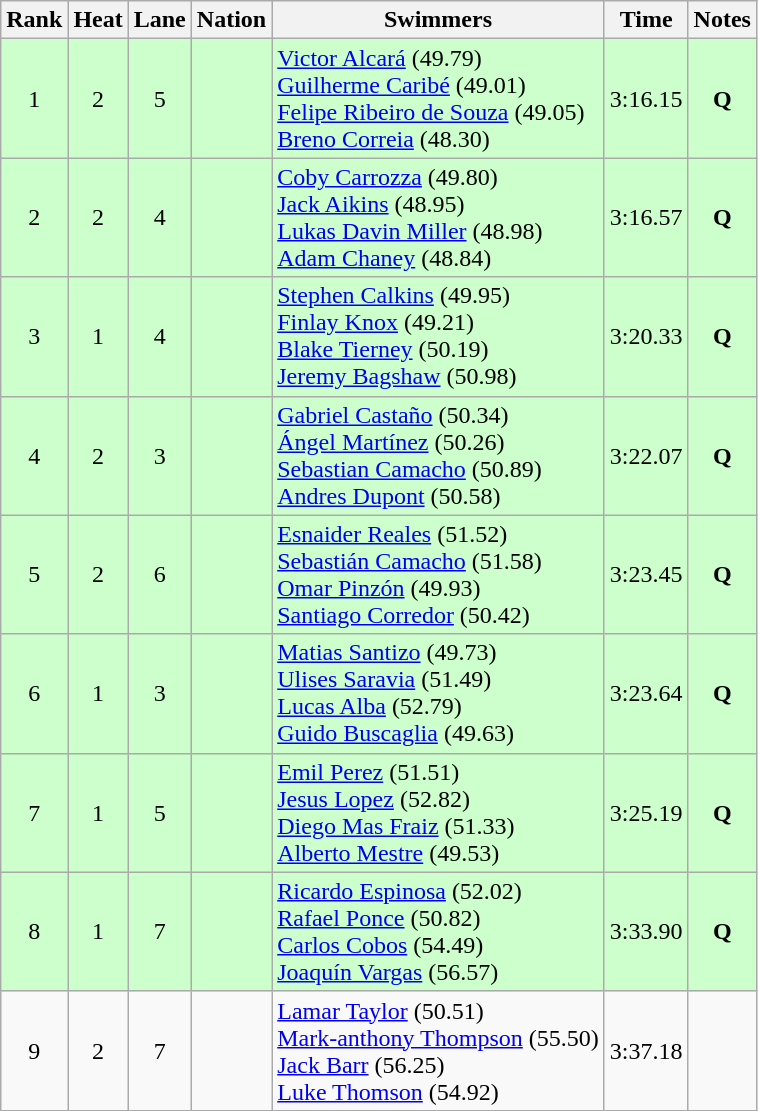<table class="wikitable sortable" style="text-align:center">
<tr>
<th>Rank</th>
<th>Heat</th>
<th>Lane</th>
<th>Nation</th>
<th>Swimmers</th>
<th>Time</th>
<th>Notes</th>
</tr>
<tr bgcolor="ccffcc">
<td>1</td>
<td>2</td>
<td>5</td>
<td align="left"></td>
<td align="left"><a href='#'>Victor Alcará</a> (49.79)<br><a href='#'>Guilherme Caribé</a> (49.01)<br><a href='#'>Felipe Ribeiro de Souza</a> (49.05)<br><a href='#'>Breno Correia</a> (48.30)</td>
<td>3:16.15</td>
<td><strong>Q</strong></td>
</tr>
<tr bgcolor="ccffcc">
<td>2</td>
<td>2</td>
<td>4</td>
<td align="left"></td>
<td align="left"><a href='#'>Coby Carrozza</a> (49.80)<br><a href='#'>Jack Aikins</a> (48.95)<br><a href='#'>Lukas Davin Miller</a> (48.98)<br><a href='#'>Adam Chaney</a> (48.84)</td>
<td>3:16.57</td>
<td><strong>Q</strong></td>
</tr>
<tr bgcolor="ccffcc">
<td>3</td>
<td>1</td>
<td>4</td>
<td align="left"></td>
<td align="left"><a href='#'>Stephen Calkins</a> (49.95)<br><a href='#'>Finlay Knox</a> (49.21)<br><a href='#'>Blake Tierney</a> (50.19)<br><a href='#'>Jeremy Bagshaw</a> (50.98)</td>
<td>3:20.33</td>
<td><strong>Q</strong></td>
</tr>
<tr bgcolor="ccffcc">
<td>4</td>
<td>2</td>
<td>3</td>
<td align="left"></td>
<td align="left"><a href='#'>Gabriel Castaño</a> (50.34)<br><a href='#'>Ángel Martínez</a> (50.26)<br><a href='#'>Sebastian Camacho</a> (50.89)<br><a href='#'>Andres Dupont</a> (50.58)</td>
<td>3:22.07</td>
<td><strong>Q</strong></td>
</tr>
<tr bgcolor="ccffcc">
<td>5</td>
<td>2</td>
<td>6</td>
<td align="left"></td>
<td align="left"><a href='#'>Esnaider Reales</a> (51.52)<br><a href='#'>Sebastián Camacho</a> (51.58)<br><a href='#'>Omar Pinzón</a> (49.93)<br><a href='#'>Santiago Corredor</a> (50.42)</td>
<td>3:23.45</td>
<td><strong>Q</strong></td>
</tr>
<tr bgcolor="ccffcc">
<td>6</td>
<td>1</td>
<td>3</td>
<td align="left"></td>
<td align="left"><a href='#'>Matias Santizo</a> (49.73)<br><a href='#'>Ulises Saravia</a> (51.49)<br><a href='#'>Lucas Alba</a> (52.79)<br><a href='#'>Guido Buscaglia</a> (49.63)</td>
<td>3:23.64</td>
<td><strong>Q</strong></td>
</tr>
<tr bgcolor="ccffcc">
<td>7</td>
<td>1</td>
<td>5</td>
<td align="left"></td>
<td align="left"><a href='#'>Emil Perez</a> (51.51)<br><a href='#'>Jesus Lopez</a> (52.82)<br><a href='#'>Diego Mas Fraiz</a> (51.33)<br><a href='#'>Alberto Mestre</a> (49.53)</td>
<td>3:25.19</td>
<td><strong>Q</strong></td>
</tr>
<tr bgcolor="ccffcc">
<td>8</td>
<td>1</td>
<td>7</td>
<td align="left"></td>
<td align="left"><a href='#'>Ricardo Espinosa</a> (52.02)<br><a href='#'>Rafael Ponce</a> (50.82)<br><a href='#'>Carlos Cobos</a> (54.49)<br><a href='#'>Joaquín Vargas</a> (56.57)</td>
<td>3:33.90</td>
<td><strong>Q</strong></td>
</tr>
<tr>
<td>9</td>
<td>2</td>
<td>7</td>
<td align="left"></td>
<td align="left"><a href='#'>Lamar Taylor</a> (50.51)<br><a href='#'>Mark-anthony Thompson</a> (55.50)<br><a href='#'>Jack Barr</a> (56.25)<br><a href='#'>Luke Thomson</a> (54.92)</td>
<td>3:37.18</td>
<td></td>
</tr>
</table>
